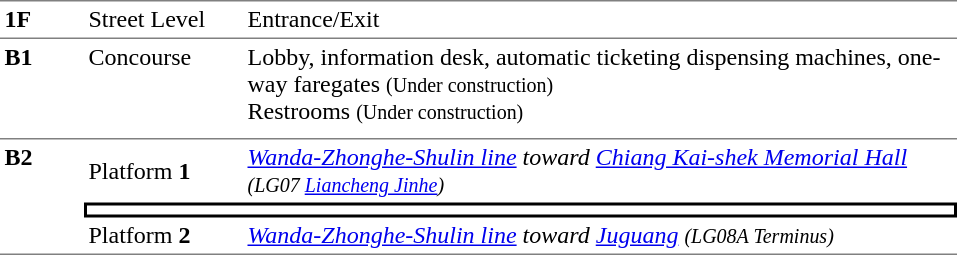<table table border=0 cellspacing=0 cellpadding=3>
<tr>
<td style="border-bottom:solid 1px gray;border-top:solid 1px gray;" width=50 valign=top><strong>1F</strong></td>
<td style="border-top:solid 1px gray;border-bottom:solid 1px gray;" width=100 valign=top>Street Level</td>
<td style="border-top:solid 1px gray;border-bottom:solid 1px gray;" width=470 valign=top>Entrance/Exit</td>
</tr>
<tr>
<td style="border-bottom:solid 1px gray;" rowspan=2 valign=top width=50><strong>B1</strong></td>
<td style="border-bottom:solid 1px gray;" rowspan=2 valign=top width=100>Concourse</td>
<td width=390>Lobby, information desk, automatic ticketing dispensing machines, one-way faregates <small>(Under construction)</small><br>Restrooms <small>(Under construction)</small></td>
</tr>
<tr>
<td style="border-bottom:solid 1px gray;"></td>
</tr>
<tr>
<td style="border-bottom:solid 1px gray;" rowspan=3 valign=top><strong>B2</strong></td>
<td>Platform <span><strong>1</strong></span></td>
<td><em> <a href='#'>Wanda-Zhonghe-Shulin line</a> toward <a href='#'>Chiang Kai-shek Memorial Hall</a> <small>(LG07 <a href='#'>Liancheng Jinhe</a>)</small></em></td>
</tr>
<tr>
<td style="border:solid 2px black;" colspan=2><em></em></td>
</tr>
<tr>
<td style="border-bottom:solid 1px gray;">Platform <span><strong>2</strong></span></td>
<td style="border-bottom:solid 1px gray;"><em> <a href='#'>Wanda-Zhonghe-Shulin line</a> toward <a href='#'>Juguang</a> <small>(LG08A Terminus)</small></em></td>
</tr>
</table>
